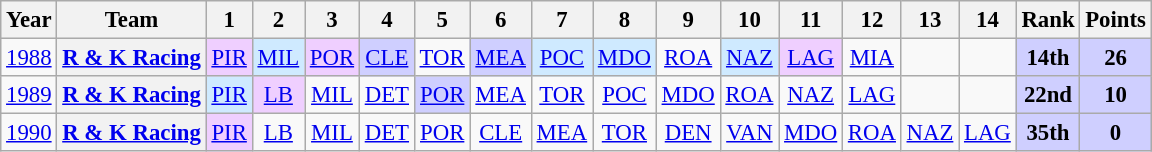<table class="wikitable" style="text-align:center; font-size:95%">
<tr>
<th>Year</th>
<th>Team</th>
<th>1</th>
<th>2</th>
<th>3</th>
<th>4</th>
<th>5</th>
<th>6</th>
<th>7</th>
<th>8</th>
<th>9</th>
<th>10</th>
<th>11</th>
<th>12</th>
<th>13</th>
<th>14</th>
<th>Rank</th>
<th>Points</th>
</tr>
<tr>
<td><a href='#'>1988</a></td>
<th><a href='#'>R & K Racing</a></th>
<td style="background:#efcfff;"><a href='#'>PIR</a><br></td>
<td style="background:#cfeaff;"><a href='#'>MIL</a><br></td>
<td style="background:#efcfff;"><a href='#'>POR</a><br></td>
<td style="background:#cfcfff;"><a href='#'>CLE</a><br></td>
<td><a href='#'>TOR</a></td>
<td style="background:#cfcfff;"><a href='#'>MEA</a><br></td>
<td style="background:#cfeaff;"><a href='#'>POC</a><br></td>
<td style="background:#cfeaff;"><a href='#'>MDO</a><br></td>
<td><a href='#'>ROA</a></td>
<td style="background:#cfeaff;"><a href='#'>NAZ</a><br></td>
<td style="background:#efcfff;"><a href='#'>LAG</a><br></td>
<td><a href='#'>MIA</a></td>
<td></td>
<td></td>
<td style="background:#cfcfff;"><strong>14th</strong></td>
<td style="background:#CFCFFF;"><strong>26</strong></td>
</tr>
<tr>
<td><a href='#'>1989</a></td>
<th><a href='#'>R & K Racing</a></th>
<td style="background:#cfeaff;"><a href='#'>PIR</a><br></td>
<td style="background:#efcfff;"><a href='#'>LB</a><br></td>
<td><a href='#'>MIL</a></td>
<td><a href='#'>DET</a></td>
<td style="background:#cfcfff;"><a href='#'>POR</a><br></td>
<td><a href='#'>MEA</a></td>
<td><a href='#'>TOR</a></td>
<td><a href='#'>POC</a></td>
<td><a href='#'>MDO</a></td>
<td><a href='#'>ROA</a></td>
<td><a href='#'>NAZ</a></td>
<td><a href='#'>LAG</a></td>
<td></td>
<td></td>
<td style="background:#cfcfff;"><strong>22nd</strong></td>
<td style="background:#CFCFFF;"><strong>10</strong></td>
</tr>
<tr>
<td><a href='#'>1990</a></td>
<th><a href='#'>R & K Racing</a></th>
<td style="background:#efcfff;"><a href='#'>PIR</a><br></td>
<td><a href='#'>LB</a></td>
<td><a href='#'>MIL</a></td>
<td><a href='#'>DET</a></td>
<td><a href='#'>POR</a></td>
<td><a href='#'>CLE</a></td>
<td><a href='#'>MEA</a></td>
<td><a href='#'>TOR</a></td>
<td><a href='#'>DEN</a></td>
<td><a href='#'>VAN</a></td>
<td><a href='#'>MDO</a></td>
<td><a href='#'>ROA</a></td>
<td><a href='#'>NAZ</a></td>
<td><a href='#'>LAG</a></td>
<td style="background:#cfcfff;"><strong>35th</strong></td>
<td style="background:#CFCFFF;"><strong>0</strong></td>
</tr>
</table>
